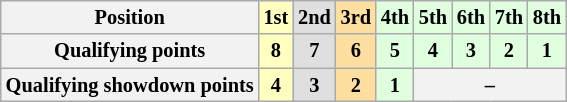<table class="wikitable" style="font-size: 85%;">
<tr>
<th>Position</th>
<td style="background:#ffffbf" align="center"><strong>1st</strong></td>
<td style="background:#dfdfdf" align="center"><strong>2nd</strong></td>
<td style="background:#ffdf9f" align="center"><strong>3rd</strong></td>
<td style="background:#dfffdf" align="center"><strong>4th</strong></td>
<td style="background:#dfffdf" align="center"><strong>5th</strong></td>
<td style="background:#dfffdf" align="center"><strong>6th</strong></td>
<td style="background:#dfffdf" align="center"><strong>7th</strong></td>
<td style="background:#dfffdf" align="center"><strong>8th</strong></td>
</tr>
<tr>
<th>Qualifying points</th>
<td style="background:#ffffbf" align="center"><strong>8</strong></td>
<td style="background:#dfdfdf" align="center"><strong>7</strong></td>
<td style="background:#ffdf9f" align="center"><strong>6</strong></td>
<td style="background:#dfffdf" align="center"><strong>5</strong></td>
<td style="background:#dfffdf" align="center"><strong>4</strong></td>
<td style="background:#dfffdf" align="center"><strong>3</strong></td>
<td style="background:#dfffdf" align="center"><strong>2</strong></td>
<td style="background:#dfffdf" align="center"><strong>1</strong></td>
</tr>
<tr>
<th>Qualifying showdown points</th>
<td style="background:#ffffbf" align="center"><strong>4</strong></td>
<td style="background:#dfdfdf" align="center"><strong>3</strong></td>
<td style="background:#ffdf9f" align="center"><strong>2</strong></td>
<td style="background:#dfffdf" align="center"><strong>1</strong></td>
<th colspan="4" align="center">–</th>
</tr>
</table>
